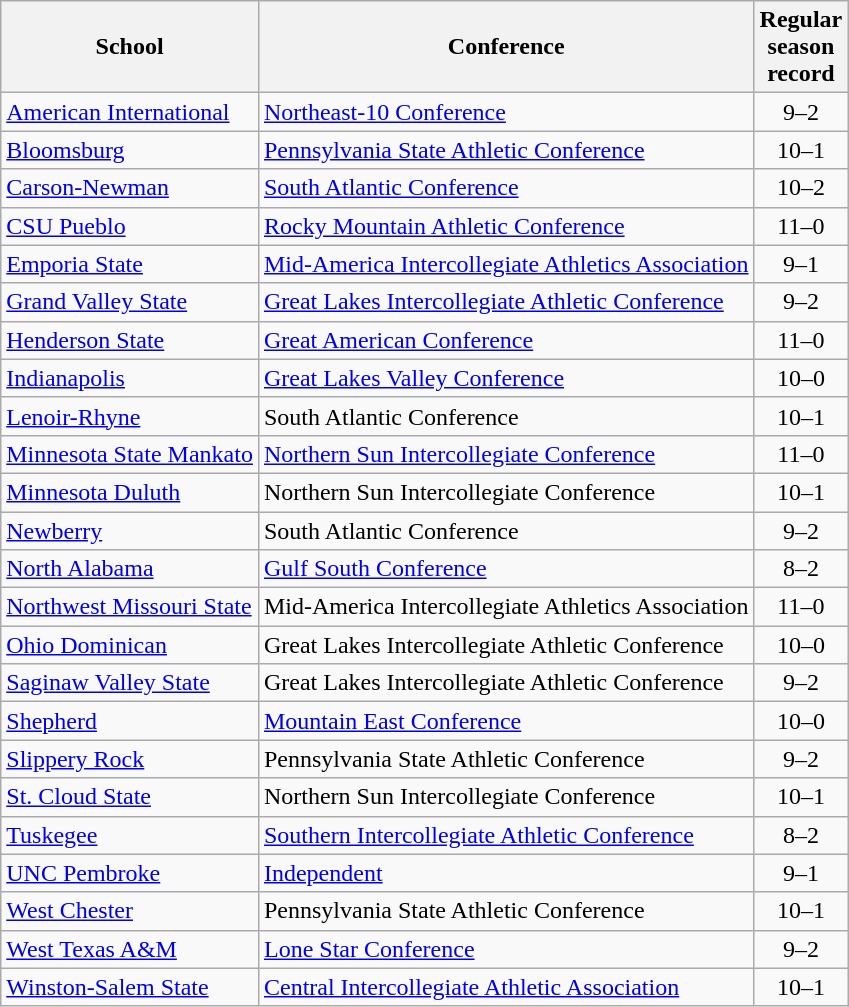<table class="wikitable sortable">
<tr>
<th>School</th>
<th>Conference</th>
<th class="unsortable">Regular<br>season<br>record</th>
</tr>
<tr>
<td><a href='#'>American International</a></td>
<td><a href='#'>Northeast-10 Conference</a></td>
<td align=center>9–2</td>
</tr>
<tr>
<td><a href='#'>Bloomsburg</a></td>
<td><a href='#'>Pennsylvania State Athletic Conference</a></td>
<td align=center>10–1</td>
</tr>
<tr>
<td><a href='#'>Carson-Newman</a></td>
<td><a href='#'>South Atlantic Conference</a></td>
<td align=center>10–2</td>
</tr>
<tr>
<td><a href='#'>CSU Pueblo</a></td>
<td><a href='#'>Rocky Mountain Athletic Conference</a></td>
<td align=center>11–0</td>
</tr>
<tr>
<td><a href='#'>Emporia State</a></td>
<td><a href='#'>Mid-America Intercollegiate Athletics Association</a></td>
<td align=center>9–1</td>
</tr>
<tr>
<td><a href='#'>Grand Valley State</a></td>
<td><a href='#'>Great Lakes Intercollegiate Athletic Conference</a></td>
<td align=center>9–2</td>
</tr>
<tr>
<td><a href='#'>Henderson State</a></td>
<td><a href='#'>Great American Conference</a></td>
<td align=center>11–0</td>
</tr>
<tr>
<td><a href='#'>Indianapolis</a></td>
<td><a href='#'>Great Lakes Valley Conference</a></td>
<td align=center>10–0</td>
</tr>
<tr>
<td><a href='#'>Lenoir-Rhyne</a></td>
<td>South Atlantic Conference</td>
<td align=center>10–1</td>
</tr>
<tr>
<td><a href='#'>Minnesota State Mankato</a></td>
<td><a href='#'>Northern Sun Intercollegiate Conference</a></td>
<td align=center>11–0</td>
</tr>
<tr>
<td><a href='#'>Minnesota Duluth</a></td>
<td>Northern Sun Intercollegiate Conference</td>
<td align=center>10–1</td>
</tr>
<tr>
<td><a href='#'>Newberry</a></td>
<td>South Atlantic Conference</td>
<td align=center>9–2</td>
</tr>
<tr>
<td><a href='#'>North Alabama</a></td>
<td><a href='#'>Gulf South Conference</a></td>
<td align=center>8–2</td>
</tr>
<tr>
<td><a href='#'>Northwest Missouri State</a></td>
<td>Mid-America Intercollegiate Athletics Association</td>
<td align=center>11–0</td>
</tr>
<tr>
<td><a href='#'>Ohio Dominican</a></td>
<td>Great Lakes Intercollegiate Athletic Conference</td>
<td align=center>10–0</td>
</tr>
<tr>
<td><a href='#'>Saginaw Valley State</a></td>
<td>Great Lakes Intercollegiate Athletic Conference</td>
<td align=center>9–2</td>
</tr>
<tr>
<td><a href='#'>Shepherd</a></td>
<td><a href='#'>Mountain East Conference</a></td>
<td align=center>10–0</td>
</tr>
<tr>
<td><a href='#'>Slippery Rock</a></td>
<td>Pennsylvania State Athletic Conference</td>
<td align=center>9–2</td>
</tr>
<tr>
<td><a href='#'>St. Cloud State</a></td>
<td>Northern Sun Intercollegiate Conference</td>
<td align=center>10–1</td>
</tr>
<tr>
<td><a href='#'>Tuskegee</a></td>
<td><a href='#'>Southern Intercollegiate Athletic Conference</a></td>
<td align=center>8–2</td>
</tr>
<tr>
<td><a href='#'>UNC Pembroke</a></td>
<td><a href='#'>Independent</a></td>
<td align=center>9–1</td>
</tr>
<tr>
<td><a href='#'>West Chester</a></td>
<td>Pennsylvania State Athletic Conference</td>
<td align=center>10–1</td>
</tr>
<tr>
<td><a href='#'>West Texas A&M</a></td>
<td><a href='#'>Lone Star Conference</a></td>
<td align=center>9–2</td>
</tr>
<tr>
<td><a href='#'>Winston-Salem State</a></td>
<td><a href='#'>Central Intercollegiate Athletic Association</a></td>
<td align=center>10–1</td>
</tr>
</table>
